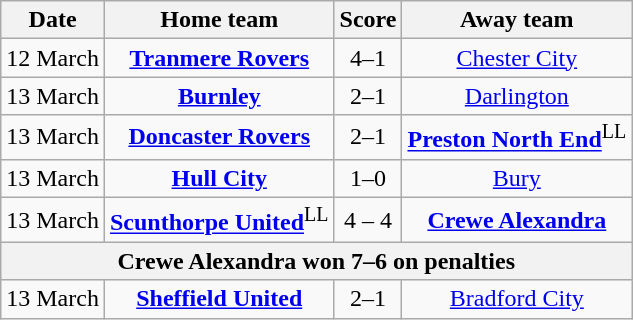<table class="wikitable" style="text-align: center">
<tr>
<th>Date</th>
<th>Home team</th>
<th>Score</th>
<th>Away team</th>
</tr>
<tr>
<td>12 March</td>
<td><strong><a href='#'>Tranmere Rovers</a></strong></td>
<td>4–1</td>
<td><a href='#'>Chester City</a></td>
</tr>
<tr>
<td>13 March</td>
<td><strong><a href='#'>Burnley</a></strong></td>
<td>2–1</td>
<td><a href='#'>Darlington</a></td>
</tr>
<tr>
<td>13 March</td>
<td><strong><a href='#'>Doncaster Rovers</a></strong></td>
<td>2–1</td>
<td><strong><a href='#'>Preston North End</a></strong><sup>LL</sup></td>
</tr>
<tr>
<td>13 March</td>
<td><strong><a href='#'>Hull City</a></strong></td>
<td>1–0</td>
<td><a href='#'>Bury</a></td>
</tr>
<tr>
<td>13 March</td>
<td><strong><a href='#'>Scunthorpe United</a></strong><sup>LL</sup></td>
<td>4 – 4</td>
<td><strong><a href='#'>Crewe Alexandra</a></strong></td>
</tr>
<tr>
<th colspan="5">Crewe Alexandra won 7–6 on penalties</th>
</tr>
<tr>
<td>13 March</td>
<td><strong><a href='#'>Sheffield United</a></strong></td>
<td>2–1</td>
<td><a href='#'>Bradford City</a></td>
</tr>
</table>
